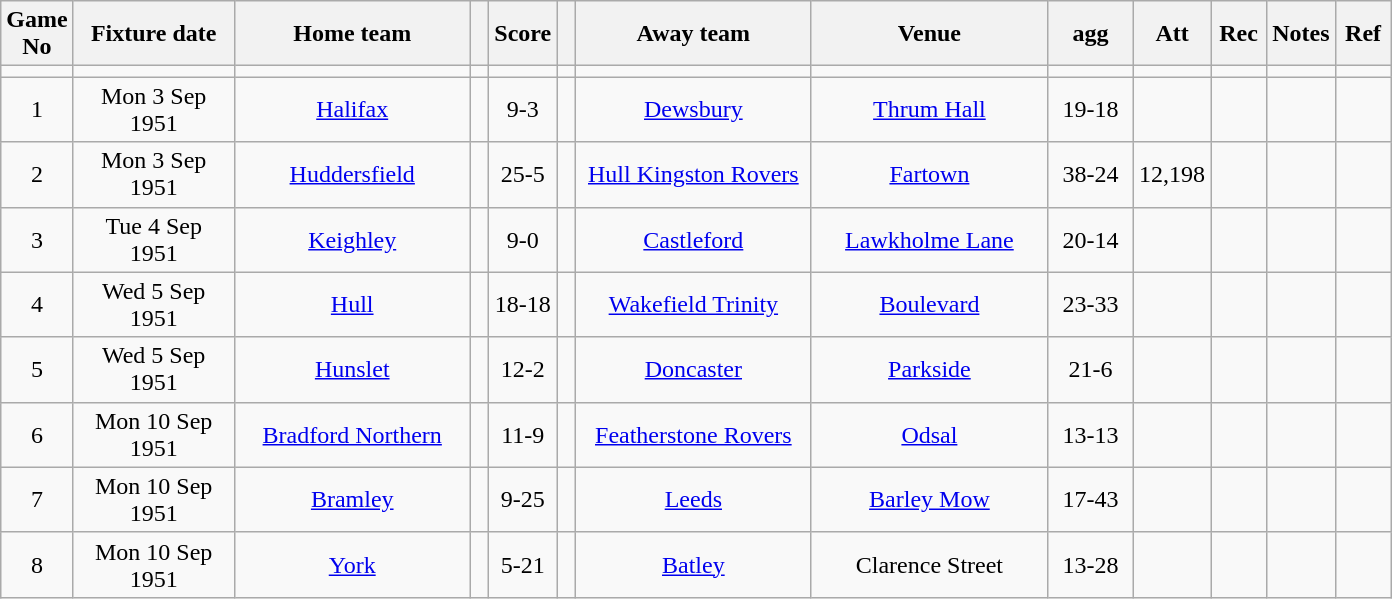<table class="wikitable" style="text-align:center;">
<tr>
<th width=20 abbr="No">Game No</th>
<th width=100 abbr="Date">Fixture date</th>
<th width=150 abbr="Home team">Home team</th>
<th width=5 abbr="space"></th>
<th width=20 abbr="Score">Score</th>
<th width=5 abbr="space"></th>
<th width=150 abbr="Away team">Away team</th>
<th width=150 abbr="Venue">Venue</th>
<th width=50 abbr="agg">agg</th>
<th width=30 abbr="Att">Att</th>
<th width=30 abbr="Rec">Rec</th>
<th width=20 abbr="Notes">Notes</th>
<th width=30 abbr="Ref">Ref</th>
</tr>
<tr>
<td></td>
<td></td>
<td></td>
<td></td>
<td></td>
<td></td>
<td></td>
<td></td>
<td></td>
<td></td>
<td></td>
<td></td>
</tr>
<tr>
<td>1</td>
<td>Mon 3 Sep 1951</td>
<td><a href='#'>Halifax</a></td>
<td></td>
<td>9-3</td>
<td></td>
<td><a href='#'>Dewsbury</a></td>
<td><a href='#'>Thrum Hall</a></td>
<td>19-18</td>
<td></td>
<td></td>
<td></td>
<td></td>
</tr>
<tr>
<td>2</td>
<td>Mon 3 Sep 1951</td>
<td><a href='#'>Huddersfield</a></td>
<td></td>
<td>25-5</td>
<td></td>
<td><a href='#'>Hull Kingston Rovers</a></td>
<td><a href='#'>Fartown</a></td>
<td>38-24</td>
<td>12,198</td>
<td></td>
<td></td>
<td></td>
</tr>
<tr>
<td>3</td>
<td>Tue 4 Sep 1951</td>
<td><a href='#'>Keighley</a></td>
<td></td>
<td>9-0</td>
<td></td>
<td><a href='#'>Castleford</a></td>
<td><a href='#'>Lawkholme Lane</a></td>
<td>20-14</td>
<td></td>
<td></td>
<td></td>
<td></td>
</tr>
<tr>
<td>4</td>
<td>Wed 5 Sep 1951</td>
<td><a href='#'>Hull</a></td>
<td></td>
<td>18-18</td>
<td></td>
<td><a href='#'>Wakefield Trinity</a></td>
<td><a href='#'>Boulevard</a></td>
<td>23-33</td>
<td></td>
<td></td>
<td></td>
<td></td>
</tr>
<tr>
<td>5</td>
<td>Wed 5 Sep 1951</td>
<td><a href='#'>Hunslet</a></td>
<td></td>
<td>12-2</td>
<td></td>
<td><a href='#'>Doncaster</a></td>
<td><a href='#'>Parkside</a></td>
<td>21-6</td>
<td></td>
<td></td>
<td></td>
<td></td>
</tr>
<tr>
<td>6</td>
<td>Mon 10 Sep 1951</td>
<td><a href='#'>Bradford Northern</a></td>
<td></td>
<td>11-9</td>
<td></td>
<td><a href='#'>Featherstone Rovers</a></td>
<td><a href='#'>Odsal</a></td>
<td>13-13</td>
<td></td>
<td></td>
<td></td>
<td></td>
</tr>
<tr>
<td>7</td>
<td>Mon 10 Sep 1951</td>
<td><a href='#'>Bramley</a></td>
<td></td>
<td>9-25</td>
<td></td>
<td><a href='#'>Leeds</a></td>
<td><a href='#'>Barley Mow</a></td>
<td>17-43</td>
<td></td>
<td></td>
<td></td>
<td></td>
</tr>
<tr>
<td>8</td>
<td>Mon 10 Sep 1951</td>
<td><a href='#'>York</a></td>
<td></td>
<td>5-21</td>
<td></td>
<td><a href='#'>Batley</a></td>
<td>Clarence Street</td>
<td>13-28</td>
<td></td>
<td></td>
<td></td>
<td></td>
</tr>
</table>
